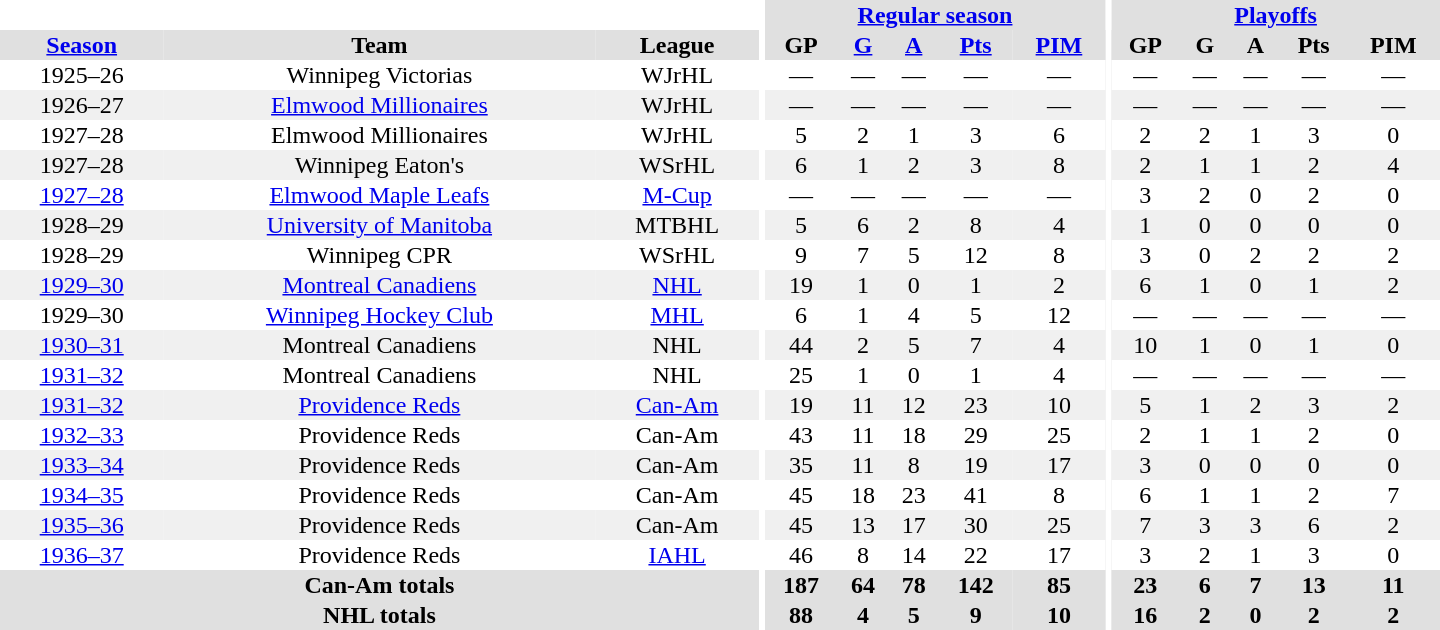<table border="0" cellpadding="1" cellspacing="0" style="text-align:center; width:60em">
<tr bgcolor="#e0e0e0">
<th colspan="3" bgcolor="#ffffff"></th>
<th rowspan="100" bgcolor="#ffffff"></th>
<th colspan="5"><a href='#'>Regular season</a></th>
<th rowspan="100" bgcolor="#ffffff"></th>
<th colspan="5"><a href='#'>Playoffs</a></th>
</tr>
<tr bgcolor="#e0e0e0">
<th><a href='#'>Season</a></th>
<th>Team</th>
<th>League</th>
<th>GP</th>
<th><a href='#'>G</a></th>
<th><a href='#'>A</a></th>
<th><a href='#'>Pts</a></th>
<th><a href='#'>PIM</a></th>
<th>GP</th>
<th>G</th>
<th>A</th>
<th>Pts</th>
<th>PIM</th>
</tr>
<tr>
<td>1925–26</td>
<td>Winnipeg Victorias</td>
<td>WJrHL</td>
<td>—</td>
<td>—</td>
<td>—</td>
<td>—</td>
<td>—</td>
<td>—</td>
<td>—</td>
<td>—</td>
<td>—</td>
<td>—</td>
</tr>
<tr bgcolor="#f0f0f0">
<td>1926–27</td>
<td><a href='#'>Elmwood Millionaires</a></td>
<td>WJrHL</td>
<td>—</td>
<td>—</td>
<td>—</td>
<td>—</td>
<td>—</td>
<td>—</td>
<td>—</td>
<td>—</td>
<td>—</td>
<td>—</td>
</tr>
<tr>
<td>1927–28</td>
<td>Elmwood Millionaires</td>
<td>WJrHL</td>
<td>5</td>
<td>2</td>
<td>1</td>
<td>3</td>
<td>6</td>
<td>2</td>
<td>2</td>
<td>1</td>
<td>3</td>
<td>0</td>
</tr>
<tr bgcolor="#f0f0f0">
<td>1927–28</td>
<td>Winnipeg Eaton's</td>
<td>WSrHL</td>
<td>6</td>
<td>1</td>
<td>2</td>
<td>3</td>
<td>8</td>
<td>2</td>
<td>1</td>
<td>1</td>
<td>2</td>
<td>4</td>
</tr>
<tr>
<td><a href='#'>1927–28</a></td>
<td><a href='#'>Elmwood Maple Leafs</a></td>
<td><a href='#'>M-Cup</a></td>
<td>—</td>
<td>—</td>
<td>—</td>
<td>—</td>
<td>—</td>
<td>3</td>
<td>2</td>
<td>0</td>
<td>2</td>
<td>0</td>
</tr>
<tr bgcolor="#f0f0f0">
<td>1928–29</td>
<td><a href='#'>University of Manitoba</a></td>
<td>MTBHL</td>
<td>5</td>
<td>6</td>
<td>2</td>
<td>8</td>
<td>4</td>
<td>1</td>
<td>0</td>
<td>0</td>
<td>0</td>
<td>0</td>
</tr>
<tr>
<td>1928–29</td>
<td>Winnipeg CPR</td>
<td>WSrHL</td>
<td>9</td>
<td>7</td>
<td>5</td>
<td>12</td>
<td>8</td>
<td>3</td>
<td>0</td>
<td>2</td>
<td>2</td>
<td>2</td>
</tr>
<tr bgcolor="#f0f0f0">
<td><a href='#'>1929–30</a></td>
<td><a href='#'>Montreal Canadiens</a></td>
<td><a href='#'>NHL</a></td>
<td>19</td>
<td>1</td>
<td>0</td>
<td>1</td>
<td>2</td>
<td>6</td>
<td>1</td>
<td>0</td>
<td>1</td>
<td>2</td>
</tr>
<tr>
<td>1929–30</td>
<td><a href='#'>Winnipeg Hockey Club</a></td>
<td><a href='#'>MHL</a></td>
<td>6</td>
<td>1</td>
<td>4</td>
<td>5</td>
<td>12</td>
<td>—</td>
<td>—</td>
<td>—</td>
<td>—</td>
<td>—</td>
</tr>
<tr bgcolor="#f0f0f0">
<td><a href='#'>1930–31</a></td>
<td>Montreal Canadiens</td>
<td>NHL</td>
<td>44</td>
<td>2</td>
<td>5</td>
<td>7</td>
<td>4</td>
<td>10</td>
<td>1</td>
<td>0</td>
<td>1</td>
<td>0</td>
</tr>
<tr>
<td><a href='#'>1931–32</a></td>
<td>Montreal Canadiens</td>
<td>NHL</td>
<td>25</td>
<td>1</td>
<td>0</td>
<td>1</td>
<td>4</td>
<td>—</td>
<td>—</td>
<td>—</td>
<td>—</td>
<td>—</td>
</tr>
<tr bgcolor="#f0f0f0">
<td><a href='#'>1931–32</a></td>
<td><a href='#'>Providence Reds</a></td>
<td><a href='#'>Can-Am</a></td>
<td>19</td>
<td>11</td>
<td>12</td>
<td>23</td>
<td>10</td>
<td>5</td>
<td>1</td>
<td>2</td>
<td>3</td>
<td>2</td>
</tr>
<tr>
<td><a href='#'>1932–33</a></td>
<td>Providence Reds</td>
<td>Can-Am</td>
<td>43</td>
<td>11</td>
<td>18</td>
<td>29</td>
<td>25</td>
<td>2</td>
<td>1</td>
<td>1</td>
<td>2</td>
<td>0</td>
</tr>
<tr bgcolor="#f0f0f0">
<td><a href='#'>1933–34</a></td>
<td>Providence Reds</td>
<td>Can-Am</td>
<td>35</td>
<td>11</td>
<td>8</td>
<td>19</td>
<td>17</td>
<td>3</td>
<td>0</td>
<td>0</td>
<td>0</td>
<td>0</td>
</tr>
<tr>
<td><a href='#'>1934–35</a></td>
<td>Providence Reds</td>
<td>Can-Am</td>
<td>45</td>
<td>18</td>
<td>23</td>
<td>41</td>
<td>8</td>
<td>6</td>
<td>1</td>
<td>1</td>
<td>2</td>
<td>7</td>
</tr>
<tr bgcolor="#f0f0f0">
<td><a href='#'>1935–36</a></td>
<td>Providence Reds</td>
<td>Can-Am</td>
<td>45</td>
<td>13</td>
<td>17</td>
<td>30</td>
<td>25</td>
<td>7</td>
<td>3</td>
<td>3</td>
<td>6</td>
<td>2</td>
</tr>
<tr>
<td><a href='#'>1936–37</a></td>
<td>Providence Reds</td>
<td><a href='#'>IAHL</a></td>
<td>46</td>
<td>8</td>
<td>14</td>
<td>22</td>
<td>17</td>
<td>3</td>
<td>2</td>
<td>1</td>
<td>3</td>
<td>0</td>
</tr>
<tr bgcolor="#e0e0e0">
<th colspan="3">Can-Am totals</th>
<th>187</th>
<th>64</th>
<th>78</th>
<th>142</th>
<th>85</th>
<th>23</th>
<th>6</th>
<th>7</th>
<th>13</th>
<th>11</th>
</tr>
<tr bgcolor="#e0e0e0">
<th colspan="3">NHL totals</th>
<th>88</th>
<th>4</th>
<th>5</th>
<th>9</th>
<th>10</th>
<th>16</th>
<th>2</th>
<th>0</th>
<th>2</th>
<th>2</th>
</tr>
</table>
